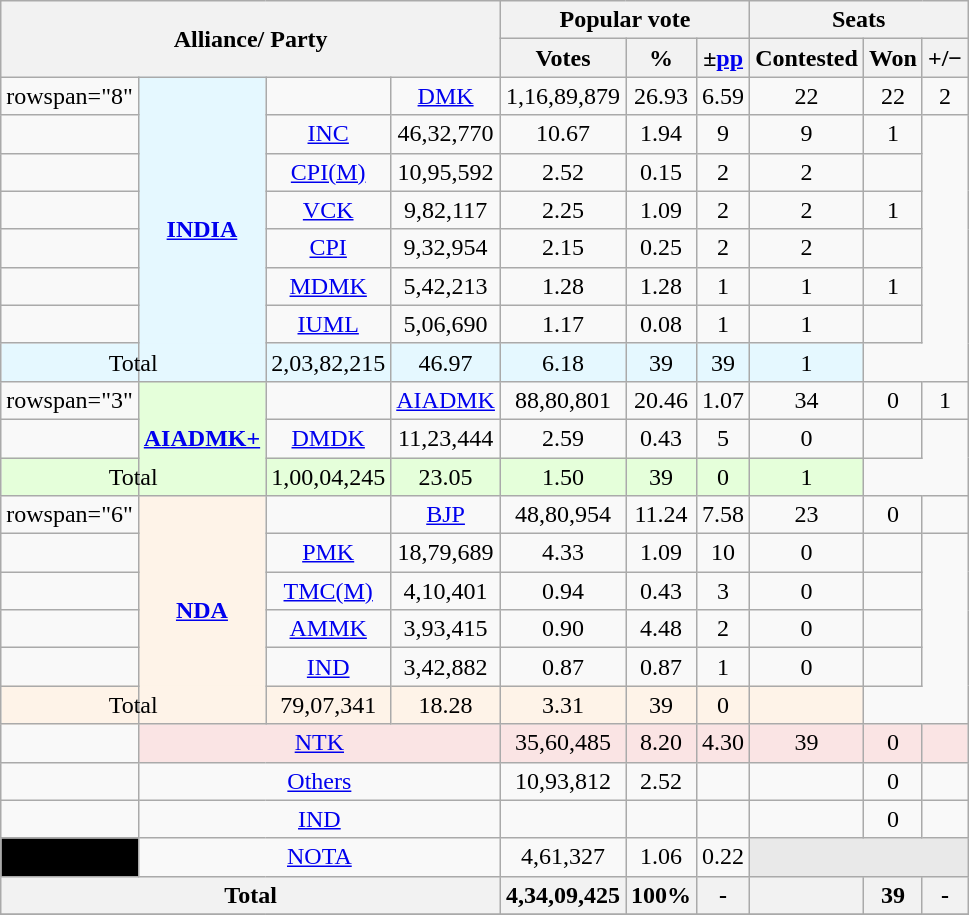<table class="wikitable sortable" style="text-align:center;">
<tr>
<th colspan="4" rowspan="2">Alliance/ Party</th>
<th colspan="3">Popular vote</th>
<th colspan="3">Seats</th>
</tr>
<tr>
<th>Votes</th>
<th>%</th>
<th>±<a href='#'>pp</a></th>
<th>Contested</th>
<th>Won</th>
<th><strong>+/−</strong></th>
</tr>
<tr>
<td>rowspan="8" </td>
<th rowspan="8"style="background:#E5F8FF"><a href='#'>INDIA</a></th>
<td></td>
<td><a href='#'>DMK</a></td>
<td>1,16,89,879</td>
<td>26.93</td>
<td>6.59</td>
<td>22</td>
<td>22</td>
<td>2</td>
</tr>
<tr>
<td></td>
<td><a href='#'>INC</a></td>
<td>46,32,770</td>
<td>10.67</td>
<td>1.94</td>
<td>9</td>
<td>9</td>
<td>1</td>
</tr>
<tr>
<td></td>
<td><a href='#'>CPI(M)</a></td>
<td>10,95,592</td>
<td>2.52</td>
<td>0.15</td>
<td>2</td>
<td>2</td>
<td></td>
</tr>
<tr>
<td></td>
<td><a href='#'>VCK</a></td>
<td>9,82,117</td>
<td>2.25</td>
<td>1.09</td>
<td>2</td>
<td>2</td>
<td>1</td>
</tr>
<tr>
<td></td>
<td><a href='#'>CPI</a></td>
<td>9,32,954</td>
<td>2.15</td>
<td>0.25</td>
<td>2</td>
<td>2</td>
<td></td>
</tr>
<tr>
<td></td>
<td><a href='#'>MDMK</a></td>
<td>5,42,213</td>
<td>1.28</td>
<td>1.28</td>
<td>1</td>
<td>1</td>
<td>1</td>
</tr>
<tr>
<td></td>
<td><a href='#'>IUML</a></td>
<td>5,06,690</td>
<td>1.17</td>
<td>0.08</td>
<td>1</td>
<td>1</td>
<td></td>
</tr>
<tr>
<td colspan="2"style="background:#E5F8FF">Total</td>
<td style="background:#E5F8FF">2,03,82,215</td>
<td style="background:#E5F8FF">46.97</td>
<td style="background:#E5F8FF">6.18</td>
<td style="background:#E5F8FF">39</td>
<td style="background:#E5F8FF">39</td>
<td style="background:#E5F8FF">1</td>
</tr>
<tr>
<td>rowspan="3" </td>
<th rowspan="3"style="background:#E5FFDA"><a href='#'>AIADMK+</a></th>
<td></td>
<td><a href='#'>AIADMK</a></td>
<td>88,80,801</td>
<td>20.46</td>
<td>1.07</td>
<td>34</td>
<td>0</td>
<td>1</td>
</tr>
<tr>
<td></td>
<td><a href='#'>DMDK</a></td>
<td>11,23,444</td>
<td>2.59</td>
<td>0.43</td>
<td>5</td>
<td>0</td>
<td></td>
</tr>
<tr>
<td colspan="2"style="background:#E5FFDA">Total</td>
<td style="background:#E5FFDA">1,00,04,245</td>
<td style="background:#E5FFDA">23.05</td>
<td style="background:#E5FFDA">1.50</td>
<td style="background:#E5FFDA">39</td>
<td style="background:#E5FFDA">0</td>
<td style="background:#E5FFDA">1</td>
</tr>
<tr>
<td>rowspan="6" </td>
<th rowspan="6"style="background:#fef3e8"><a href='#'>NDA</a></th>
<td></td>
<td><a href='#'>BJP</a></td>
<td>48,80,954</td>
<td>11.24</td>
<td>7.58</td>
<td>23</td>
<td>0</td>
<td></td>
</tr>
<tr>
<td></td>
<td><a href='#'>PMK</a></td>
<td>18,79,689</td>
<td>4.33</td>
<td>1.09</td>
<td>10</td>
<td>0</td>
<td></td>
</tr>
<tr>
<td></td>
<td><a href='#'>TMC(M)</a></td>
<td>4,10,401</td>
<td>0.94</td>
<td>0.43</td>
<td>3</td>
<td>0</td>
<td></td>
</tr>
<tr>
<td></td>
<td><a href='#'>AMMK</a></td>
<td>3,93,415</td>
<td>0.90</td>
<td>4.48</td>
<td>2</td>
<td>0</td>
<td></td>
</tr>
<tr>
<td></td>
<td><a href='#'>IND</a></td>
<td>3,42,882</td>
<td>0.87</td>
<td>0.87</td>
<td>1</td>
<td>0</td>
<td></td>
</tr>
<tr>
<td colspan="2"style="background:#fef3e8">Total</td>
<td style="background:#fef3e8">79,07,341</td>
<td style="background:#fef3e8">18.28</td>
<td style="background:#fef3e8">3.31</td>
<td style="background:#fef3e8">39</td>
<td style="background:#fef3e8">0</td>
<td style="background:#fef3e8"></td>
</tr>
<tr>
<td></td>
<td colspan="3"style="background:#FAE4E4"><a href='#'>NTK</a></td>
<td style="background:#FAE4E4">35,60,485</td>
<td style="background:#FAE4E4">8.20</td>
<td style="background:#FAE4E4">4.30</td>
<td style="background:#FAE4E4">39</td>
<td style="background:#FAE4E4">0</td>
<td style="background:#FAE4E4"></td>
</tr>
<tr>
<td></td>
<td colspan="3"><a href='#'>Others</a></td>
<td>10,93,812</td>
<td>2.52</td>
<td></td>
<td></td>
<td>0</td>
<td></td>
</tr>
<tr>
<td></td>
<td colspan="3"><a href='#'>IND</a></td>
<td></td>
<td></td>
<td></td>
<td></td>
<td>0</td>
<td></td>
</tr>
<tr>
<td bgcolor="Black"></td>
<td colspan="3"><a href='#'>NOTA</a></td>
<td>4,61,327</td>
<td>1.06</td>
<td>0.22</td>
<th colspan="3" style="background-color:#E9E9E9"></th>
</tr>
<tr>
<th colspan="4">Total</th>
<th>4,34,09,425</th>
<th>100%</th>
<th>-</th>
<th></th>
<th>39</th>
<th>-</th>
</tr>
<tr>
</tr>
</table>
